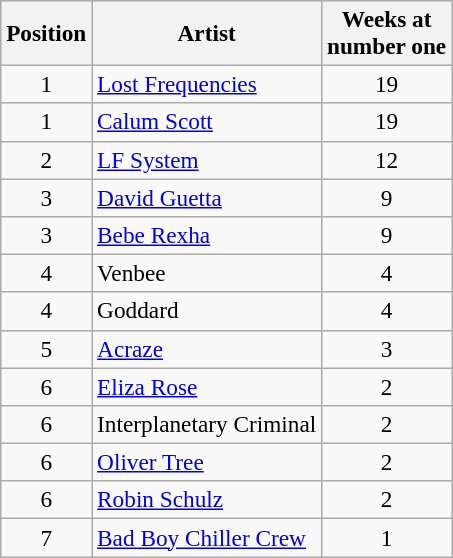<table class="wikitable sortable plainrowheaders" style="font-size:97%;">
<tr>
<th scope=col>Position</th>
<th scope=col>Artist</th>
<th scope=col>Weeks at<br>number one</th>
</tr>
<tr>
<td align=center>1</td>
<td><a href='#'>Lost Frequencies</a></td>
<td align=center>19</td>
</tr>
<tr>
<td align=center>1</td>
<td><a href='#'>Calum Scott</a></td>
<td align=center>19</td>
</tr>
<tr>
<td align=center>2</td>
<td><a href='#'>LF System</a></td>
<td align=center>12</td>
</tr>
<tr>
<td align=center>3</td>
<td><a href='#'>David Guetta</a></td>
<td align=center>9</td>
</tr>
<tr>
<td align=center>3</td>
<td><a href='#'>Bebe Rexha</a></td>
<td align=center>9</td>
</tr>
<tr>
<td align=center>4</td>
<td>Venbee</td>
<td align=center>4</td>
</tr>
<tr>
<td align=center>4</td>
<td>Goddard</td>
<td align=center>4</td>
</tr>
<tr>
<td align=center>5</td>
<td><a href='#'>Acraze</a></td>
<td align=center>3</td>
</tr>
<tr>
<td align=center>6</td>
<td><a href='#'>Eliza Rose</a></td>
<td align=center>2</td>
</tr>
<tr>
<td align=center>6</td>
<td>Interplanetary Criminal</td>
<td align=center>2</td>
</tr>
<tr>
<td align=center>6</td>
<td><a href='#'>Oliver Tree</a></td>
<td align=center>2</td>
</tr>
<tr>
<td align=center>6</td>
<td><a href='#'>Robin Schulz</a></td>
<td align=center>2</td>
</tr>
<tr>
<td align=center>7</td>
<td><a href='#'>Bad Boy Chiller Crew</a></td>
<td align=center>1</td>
</tr>
</table>
